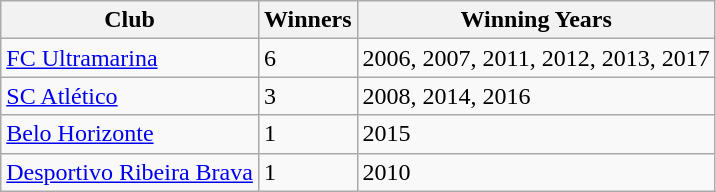<table class="wikitable">
<tr>
<th>Club</th>
<th>Winners</th>
<th>Winning Years</th>
</tr>
<tr>
<td><a href='#'>FC Ultramarina</a></td>
<td>6</td>
<td>2006, 2007, 2011, 2012, 2013, 2017</td>
</tr>
<tr>
<td><a href='#'>SC Atlético</a></td>
<td>3</td>
<td>2008, 2014, 2016</td>
</tr>
<tr>
<td><a href='#'>Belo Horizonte</a></td>
<td>1</td>
<td>2015</td>
</tr>
<tr>
<td><a href='#'>Desportivo Ribeira Brava</a></td>
<td>1</td>
<td>2010</td>
</tr>
</table>
